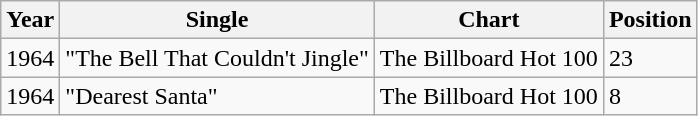<table class="wikitable">
<tr>
<th align="left">Year</th>
<th align="left">Single</th>
<th align="left">Chart</th>
<th align="left">Position</th>
</tr>
<tr>
<td align="left">1964</td>
<td align="left">"The Bell That Couldn't Jingle"</td>
<td align="left">The Billboard Hot 100</td>
<td align="left">23</td>
</tr>
<tr>
<td align="left">1964</td>
<td align="left">"Dearest Santa"</td>
<td align="left">The Billboard Hot 100</td>
<td align="left">8</td>
</tr>
</table>
